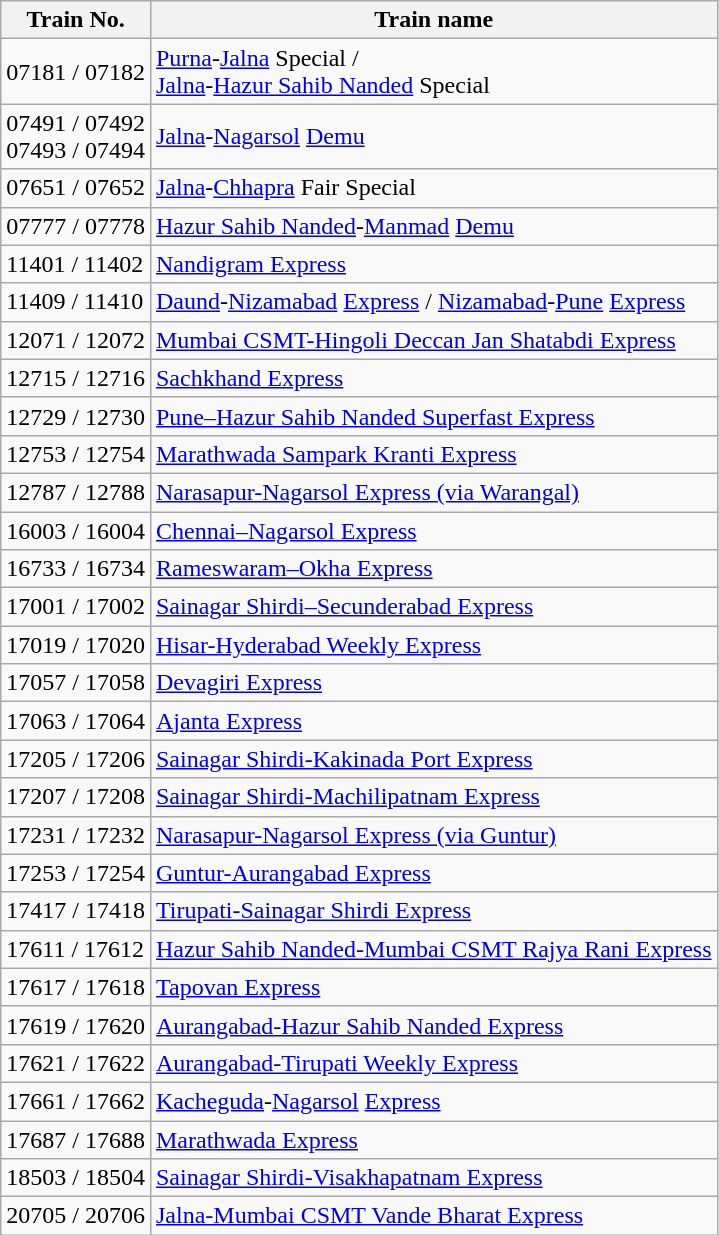<table class="wikitable sortable">
<tr>
<th>Train No.</th>
<th>Train name</th>
</tr>
<tr>
<td>07181 / 07182</td>
<td><a href='#'>Purna</a>-<a href='#'>Jalna</a> Special /<br><a href='#'>Jalna</a>-<a href='#'>Hazur Sahib Nanded</a> Special</td>
</tr>
<tr>
<td>07491 / 07492<br>07493 / 07494</td>
<td><a href='#'>Jalna</a>-<a href='#'>Nagarsol</a> <a href='#'>Demu</a></td>
</tr>
<tr>
<td>07651 / 07652</td>
<td><a href='#'>Jalna</a>-<a href='#'>Chhapra</a> Fair Special</td>
</tr>
<tr>
<td>07777 / 07778</td>
<td><a href='#'>Hazur Sahib Nanded</a>-<a href='#'>Manmad</a> <a href='#'>Demu</a></td>
</tr>
<tr>
<td>11401 / 11402</td>
<td><a href='#'>Nandigram Express</a></td>
</tr>
<tr>
<td>11409 / 11410</td>
<td><a href='#'>Daund</a>-<a href='#'>Nizamabad</a> <a href='#'>Express</a> / <a href='#'>Nizamabad</a>-<a href='#'>Pune</a> <a href='#'>Express</a></td>
</tr>
<tr>
<td>12071 / 12072</td>
<td><a href='#'>Mumbai CSMT-Hingoli Deccan Jan Shatabdi Express</a></td>
</tr>
<tr>
<td>12715 / 12716</td>
<td><a href='#'>Sachkhand Express</a></td>
</tr>
<tr>
<td>12729 / 12730</td>
<td><a href='#'>Pune–Hazur Sahib Nanded Superfast Express</a></td>
</tr>
<tr>
<td>12753 / 12754</td>
<td><a href='#'>Marathwada Sampark Kranti Express</a></td>
</tr>
<tr>
<td>12787 / 12788</td>
<td><a href='#'>Narasapur-Nagarsol Express (via Warangal)</a></td>
</tr>
<tr>
<td>16003 / 16004</td>
<td><a href='#'>Chennai–Nagarsol Express</a></td>
</tr>
<tr>
<td>16733 / 16734</td>
<td><a href='#'>Rameswaram–Okha Express</a></td>
</tr>
<tr>
<td>17001 / 17002</td>
<td><a href='#'>Sainagar Shirdi–Secunderabad Express</a></td>
</tr>
<tr>
<td>17019 / 17020</td>
<td><a href='#'>Hisar-Hyderabad Weekly Express</a></td>
</tr>
<tr>
<td>17057 / 17058</td>
<td><a href='#'>Devagiri Express</a></td>
</tr>
<tr>
<td>17063 / 17064</td>
<td><a href='#'>Ajanta Express</a></td>
</tr>
<tr>
<td>17205 / 17206</td>
<td><a href='#'>Sainagar Shirdi-Kakinada Port Express</a></td>
</tr>
<tr>
<td>17207 / 17208</td>
<td><a href='#'>Sainagar Shirdi-Machilipatnam Express</a></td>
</tr>
<tr>
<td>17231 / 17232</td>
<td><a href='#'>Narasapur-Nagarsol Express (via Guntur)</a></td>
</tr>
<tr>
<td>17253 / 17254</td>
<td><a href='#'>Guntur-Aurangabad Express</a></td>
</tr>
<tr>
<td>17417 / 17418</td>
<td><a href='#'>Tirupati-Sainagar Shirdi Express</a></td>
</tr>
<tr>
<td>17611 / 17612</td>
<td><a href='#'>Hazur Sahib Nanded-Mumbai CSMT Rajya Rani Express</a></td>
</tr>
<tr>
<td>17617 / 17618</td>
<td><a href='#'>Tapovan Express</a></td>
</tr>
<tr>
<td>17619 / 17620</td>
<td><a href='#'>Aurangabad-Hazur Sahib Nanded Express</a></td>
</tr>
<tr>
<td>17621 / 17622</td>
<td><a href='#'>Aurangabad-Tirupati Weekly Express</a></td>
</tr>
<tr>
<td>17661 / 17662</td>
<td><a href='#'>Kacheguda</a>-<a href='#'>Nagarsol</a> <a href='#'>Express</a></td>
</tr>
<tr>
<td>17687 / 17688</td>
<td><a href='#'>Marathwada Express</a></td>
</tr>
<tr>
<td>18503 / 18504</td>
<td><a href='#'>Sainagar Shirdi-Visakhapatnam Express</a></td>
</tr>
<tr>
<td>20705 / 20706</td>
<td><a href='#'>Jalna-Mumbai CSMT Vande Bharat Express</a></td>
</tr>
</table>
